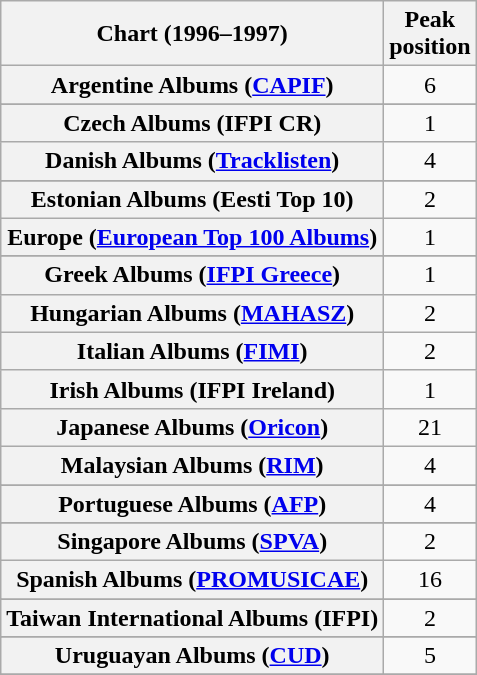<table class="wikitable sortable plainrowheaders" style="text-align:center;">
<tr>
<th>Chart (1996–1997)</th>
<th>Peak<br>position</th>
</tr>
<tr>
<th scope="row">Argentine Albums (<a href='#'>CAPIF</a>)</th>
<td>6</td>
</tr>
<tr>
</tr>
<tr>
</tr>
<tr>
</tr>
<tr>
</tr>
<tr>
</tr>
<tr>
</tr>
<tr>
</tr>
<tr>
<th scope="row">Czech Albums (IFPI CR)</th>
<td>1</td>
</tr>
<tr>
<th scope="row">Danish Albums (<a href='#'>Tracklisten</a>)</th>
<td>4</td>
</tr>
<tr>
</tr>
<tr>
<th scope="row">Estonian Albums (Eesti Top 10)</th>
<td align="center">2</td>
</tr>
<tr>
<th scope="row">Europe (<a href='#'>European Top 100 Albums</a>)</th>
<td>1</td>
</tr>
<tr>
</tr>
<tr>
</tr>
<tr>
</tr>
<tr>
<th scope="row">Greek Albums (<a href='#'>IFPI Greece</a>)</th>
<td>1</td>
</tr>
<tr>
<th scope="row">Hungarian Albums (<a href='#'>MAHASZ</a>)</th>
<td>2</td>
</tr>
<tr>
<th scope="row">Italian Albums (<a href='#'>FIMI</a>)</th>
<td>2</td>
</tr>
<tr>
<th scope="row">Irish Albums (IFPI Ireland)</th>
<td>1</td>
</tr>
<tr>
<th scope="row">Japanese Albums (<a href='#'>Oricon</a>)</th>
<td>21</td>
</tr>
<tr>
<th scope="row">Malaysian Albums (<a href='#'>RIM</a>)</th>
<td>4</td>
</tr>
<tr>
</tr>
<tr>
</tr>
<tr>
<th scope="row">Portuguese Albums (<a href='#'>AFP</a>)</th>
<td>4</td>
</tr>
<tr>
</tr>
<tr>
<th scope="row">Singapore Albums (<a href='#'>SPVA</a>)</th>
<td align="center">2</td>
</tr>
<tr>
<th scope="row">Spanish Albums (<a href='#'>PROMUSICAE</a>)</th>
<td>16</td>
</tr>
<tr>
</tr>
<tr>
</tr>
<tr>
<th scope="row">Taiwan International Albums (IFPI)</th>
<td>2</td>
</tr>
<tr>
</tr>
<tr>
</tr>
<tr>
</tr>
<tr>
</tr>
<tr>
<th scope="row">Uruguayan Albums (<a href='#'>CUD</a>)</th>
<td>5</td>
</tr>
<tr>
</tr>
</table>
